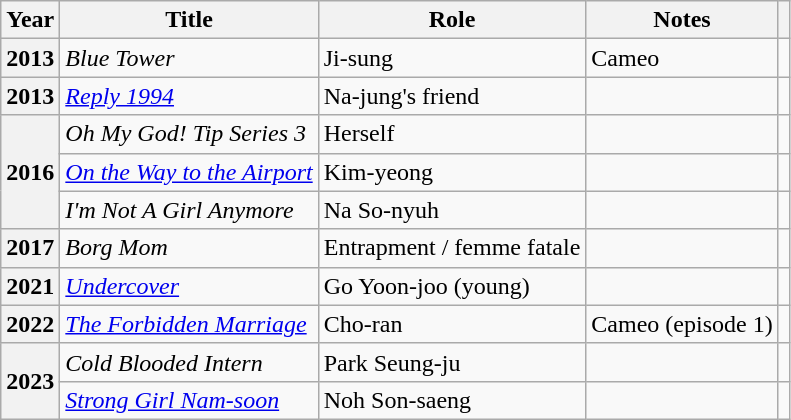<table class="wikitable plainrowheaders">
<tr>
<th scope="col">Year</th>
<th scope="col">Title</th>
<th scope="col">Role</th>
<th scope="col">Notes</th>
<th scope="col" class="unsortable"></th>
</tr>
<tr>
<th scope="row">2013</th>
<td><em>Blue Tower</em></td>
<td>Ji-sung</td>
<td>Cameo</td>
<td style="text-align:center"></td>
</tr>
<tr>
<th scope="row">2013</th>
<td><em><a href='#'>Reply 1994</a></em></td>
<td>Na-jung's friend</td>
<td></td>
<td style="text-align:center"></td>
</tr>
<tr>
<th scope="row" rowspan=3>2016</th>
<td><em>Oh My God! Tip Series 3</em></td>
<td>Herself</td>
<td></td>
<td style="text-align:center"></td>
</tr>
<tr>
<td><em><a href='#'>On the Way to the Airport</a></em></td>
<td>Kim-yeong</td>
<td></td>
<td style="text-align:center"></td>
</tr>
<tr>
<td><em>I'm Not A Girl Anymore</em></td>
<td>Na So-nyuh</td>
<td></td>
<td style="text-align:center"></td>
</tr>
<tr>
<th scope="row">2017</th>
<td><em>Borg Mom</em></td>
<td>Entrapment / femme fatale</td>
<td></td>
<td style="text-align:center"></td>
</tr>
<tr>
<th scope="row">2021</th>
<td><em><a href='#'>Undercover</a></em></td>
<td>Go Yoon-joo (young)</td>
<td></td>
<td style="text-align:center"></td>
</tr>
<tr>
<th scope="row">2022</th>
<td><em><a href='#'>The Forbidden Marriage</a></em></td>
<td>Cho-ran</td>
<td>Cameo (episode 1)</td>
<td style="text-align:center"></td>
</tr>
<tr>
<th scope="row" rowspan="2">2023</th>
<td><em>Cold Blooded Intern</em></td>
<td>Park Seung-ju</td>
<td></td>
<td style="text-align:center"></td>
</tr>
<tr>
<td><em><a href='#'>Strong Girl Nam-soon</a></em></td>
<td>Noh Son-saeng</td>
<td></td>
<td style="text-align:center"></td>
</tr>
</table>
